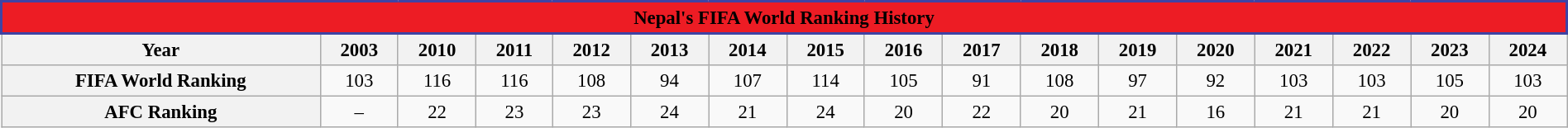<table class="wikitable" style=" text-align:center; font-size:95%;" width="100%">
<tr>
<th colspan="17" style="background:#ED1C24;border: 2px solid #3F43A4;"><span>Nepal's FIFA World Ranking History</span></th>
</tr>
<tr>
<th scope="col" width="250px">Year</th>
<th scope="col">2003</th>
<th scope="col">2010</th>
<th scope="col">2011</th>
<th scope="col">2012</th>
<th scope="col">2013</th>
<th scope="col">2014</th>
<th scope="col">2015</th>
<th scope="col">2016</th>
<th scope="col">2017</th>
<th scope="col">2018</th>
<th scope="col">2019</th>
<th scope="col">2020</th>
<th scope="col">2021</th>
<th scope="col">2022</th>
<th scope="col">2023</th>
<th scope="col">2024</th>
</tr>
<tr>
<th scope="row" style="text-align:center">FIFA World Ranking</th>
<td>103</td>
<td>116</td>
<td>116</td>
<td>108</td>
<td>94</td>
<td>107</td>
<td>114</td>
<td>105</td>
<td>91</td>
<td>108</td>
<td>97</td>
<td>92</td>
<td>103</td>
<td>103</td>
<td>105</td>
<td>103</td>
</tr>
<tr>
<th scope="row" style="text-align:center">AFC Ranking</th>
<td>–</td>
<td>22</td>
<td>23</td>
<td>23</td>
<td>24</td>
<td>21</td>
<td>24</td>
<td>20</td>
<td>22</td>
<td>20</td>
<td>21</td>
<td>16</td>
<td>21</td>
<td>21</td>
<td>20</td>
<td>20</td>
</tr>
</table>
